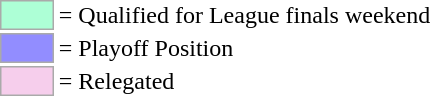<table style="margin:1em auto;">
<tr>
<td style="background-color:#ADFFD6; border:1px solid #aaaaaa; width:2em;"></td>
<td>= Qualified for League finals weekend</td>
</tr>
<tr>
<td style="background-color:#928DFF; border:1px solid #aaaaaa; width:2em;"></td>
<td>= Playoff Position</td>
</tr>
<tr>
<td style="background-color:#F6CEEC; border:1px solid #aaaaaa; width:2em;"></td>
<td>= Relegated</td>
</tr>
</table>
